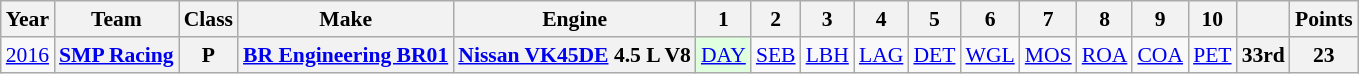<table class="wikitable" style="text-align:center; font-size:90%">
<tr>
<th>Year</th>
<th>Team</th>
<th>Class</th>
<th>Make</th>
<th>Engine</th>
<th>1</th>
<th>2</th>
<th>3</th>
<th>4</th>
<th>5</th>
<th>6</th>
<th>7</th>
<th>8</th>
<th>9</th>
<th>10</th>
<th></th>
<th>Points</th>
</tr>
<tr>
<td rowspan=1><a href='#'>2016</a></td>
<th><a href='#'>SMP Racing</a></th>
<th>P</th>
<th><a href='#'>BR Engineering BR01</a></th>
<th><a href='#'>Nissan VK45DE</a> 4.5 L V8</th>
<td style="background:#dfffdf;"><a href='#'>DAY</a><br></td>
<td><a href='#'>SEB</a></td>
<td><a href='#'>LBH</a></td>
<td><a href='#'>LAG</a></td>
<td><a href='#'>DET</a></td>
<td><a href='#'>WGL</a></td>
<td><a href='#'>MOS</a></td>
<td><a href='#'>ROA</a></td>
<td><a href='#'>COA</a></td>
<td><a href='#'>PET</a></td>
<th>33rd</th>
<th>23</th>
</tr>
</table>
